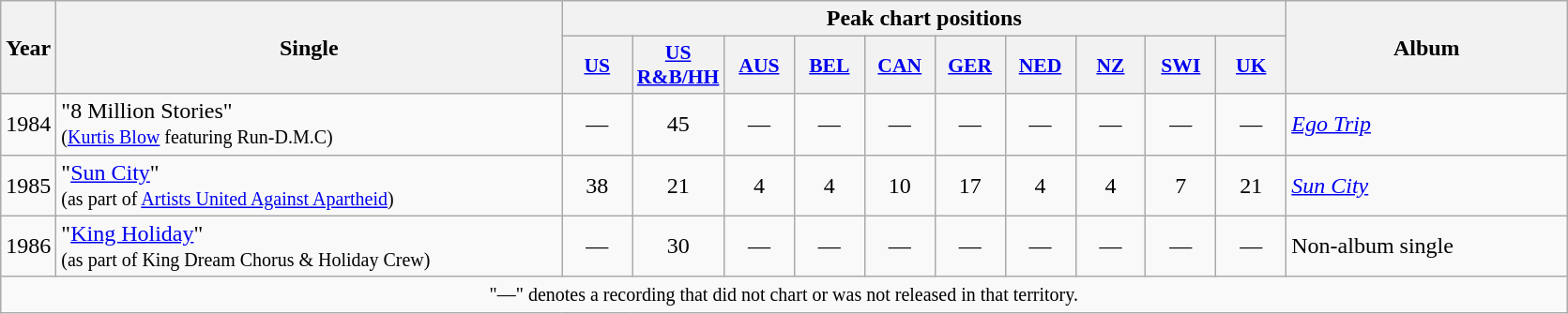<table class="wikitable">
<tr>
<th rowspan="2">Year</th>
<th rowspan="2" style="width:22em;">Single</th>
<th colspan="10">Peak chart positions</th>
<th rowspan="2" style="width:12em;">Album</th>
</tr>
<tr>
<th style="width:3em;font-size:90%;"><a href='#'>US</a><br></th>
<th style="width:3em;font-size:90%;"><a href='#'>US<br>R&B/HH</a><br></th>
<th style="width:3em;font-size:90%;"><a href='#'>AUS</a><br></th>
<th style="width:3em;font-size:90%;"><a href='#'>BEL</a><br></th>
<th style="width:3em;font-size:90%;"><a href='#'>CAN</a><br></th>
<th style="width:3em;font-size:90%;"><a href='#'>GER</a><br></th>
<th style="width:3em;font-size:90%;"><a href='#'>NED</a><br></th>
<th style="width:3em;font-size:90%;"><a href='#'>NZ</a><br></th>
<th style="width:3em;font-size:90%;"><a href='#'>SWI</a><br></th>
<th style="width:3em;font-size:90%;"><a href='#'>UK</a><br></th>
</tr>
<tr>
<td>1984</td>
<td>"8 Million Stories" <br><small>(<a href='#'>Kurtis Blow</a> featuring Run-D.M.C)</small></td>
<td align="center">—</td>
<td align="center">45</td>
<td align="center">—</td>
<td align="center">—</td>
<td align="center">—</td>
<td align="center">—</td>
<td align="center">—</td>
<td align="center">—</td>
<td align="center">—</td>
<td align="center">—</td>
<td style="text-align:left;"><em><a href='#'>Ego Trip</a></em></td>
</tr>
<tr>
<td>1985</td>
<td>"<a href='#'>Sun City</a>" <br><small>(as part of <a href='#'>Artists United Against Apartheid</a>)</small></td>
<td align="center">38</td>
<td align="center">21</td>
<td align="center">4</td>
<td align="center">4</td>
<td align="center">10</td>
<td align="center">17</td>
<td align="center">4</td>
<td align="center">4</td>
<td align="center">7</td>
<td align="center">21</td>
<td style="text-align:left;"><em><a href='#'>Sun City</a></em></td>
</tr>
<tr>
<td>1986</td>
<td>"<a href='#'>King Holiday</a>" <br><small>(as part of King Dream Chorus & Holiday Crew)</small></td>
<td align="center">—</td>
<td align="center">30</td>
<td align="center">—</td>
<td align="center">—</td>
<td align="center">—</td>
<td align="center">—</td>
<td align="center">—</td>
<td align="center">—</td>
<td align="center">—</td>
<td align="center">—</td>
<td style="text-align:left;">Non-album single</td>
</tr>
<tr>
<td colspan="20" align="center"><small>"—" denotes a recording that did not chart or was not released in that territory.</small></td>
</tr>
</table>
